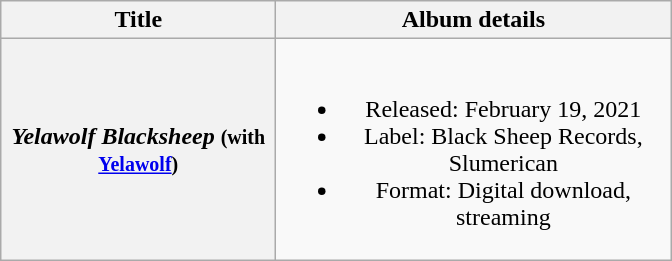<table class="wikitable plainrowheaders" style="text-align:center;">
<tr>
<th scope="col" style="width:11em;">Title</th>
<th scope="col" style="width:16em;">Album details</th>
</tr>
<tr>
<th scope="row"><em>Yelawolf Blacksheep</em> <small>(with <a href='#'>Yelawolf</a>)</small></th>
<td><br><ul><li>Released: February 19, 2021</li><li>Label: Black Sheep Records, Slumerican</li><li>Format: Digital download, streaming</li></ul></td>
</tr>
</table>
